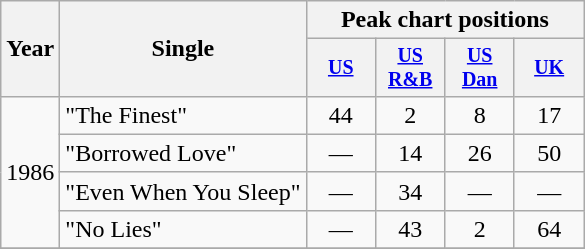<table class="wikitable" style="text-align:center;">
<tr>
<th rowspan="2">Year</th>
<th rowspan="2">Single</th>
<th colspan="4">Peak chart positions</th>
</tr>
<tr style="font-size:smaller;">
<th width="40"><a href='#'>US</a><br></th>
<th width="40"><a href='#'>US<br>R&B</a></th>
<th width="40"><a href='#'>US<br>Dan</a></th>
<th width="40"><a href='#'>UK</a></th>
</tr>
<tr>
<td rowspan="4">1986</td>
<td align="left">"The Finest"</td>
<td>44</td>
<td>2</td>
<td>8</td>
<td>17</td>
</tr>
<tr>
<td align="left">"Borrowed Love"</td>
<td>—</td>
<td>14</td>
<td>26</td>
<td>50</td>
</tr>
<tr>
<td align="left">"Even When You Sleep"</td>
<td>—</td>
<td>34</td>
<td>—</td>
<td>—</td>
</tr>
<tr>
<td align="left">"No Lies"</td>
<td>—</td>
<td>43</td>
<td>2</td>
<td>64</td>
</tr>
<tr>
</tr>
</table>
